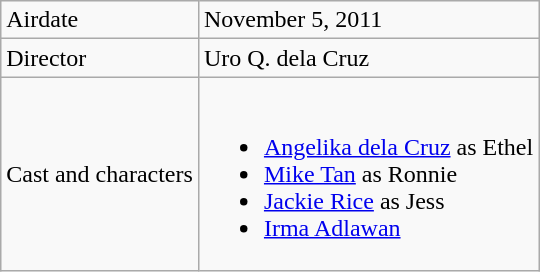<table class="wikitable">
<tr>
<td>Airdate</td>
<td>November 5, 2011</td>
</tr>
<tr>
<td>Director</td>
<td>Uro Q. dela Cruz</td>
</tr>
<tr>
<td>Cast and characters</td>
<td><br><ul><li><a href='#'>Angelika dela Cruz</a> as Ethel</li><li><a href='#'>Mike Tan</a> as Ronnie</li><li><a href='#'>Jackie Rice</a> as Jess</li><li><a href='#'>Irma Adlawan</a></li></ul></td>
</tr>
</table>
